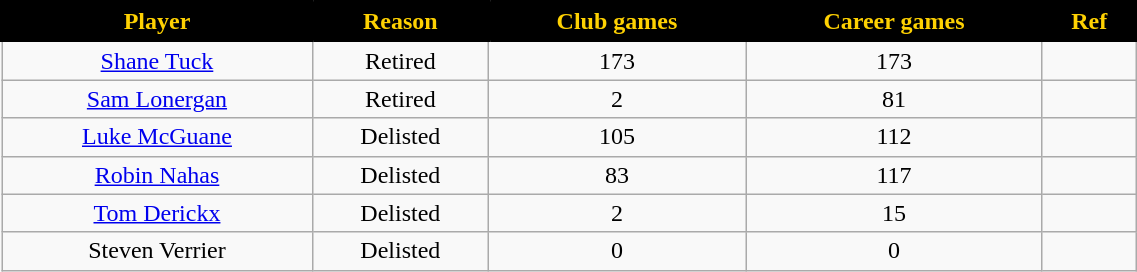<table class="wikitable" style="text-align:center; font-size:100%; width:60%;">
<tr>
<th style="background:black; color:#FED102; border: solid black 2px;">Player</th>
<th style="background:black; color:#FED102; border: solid black 2px;">Reason</th>
<th style="background:black; color:#FED102; border: solid black 2px;">Club games</th>
<th style="background:black; color:#FED102; border: solid black 2px;">Career games</th>
<th style="background:black; color:#FED102; border: solid black 2px;">Ref</th>
</tr>
<tr>
<td><a href='#'>Shane Tuck</a></td>
<td>Retired</td>
<td>173</td>
<td>173</td>
<td></td>
</tr>
<tr>
<td><a href='#'>Sam Lonergan</a></td>
<td>Retired</td>
<td>2</td>
<td>81</td>
<td></td>
</tr>
<tr>
<td><a href='#'>Luke McGuane</a></td>
<td>Delisted</td>
<td>105</td>
<td>112</td>
<td></td>
</tr>
<tr>
<td><a href='#'>Robin Nahas</a></td>
<td>Delisted</td>
<td>83</td>
<td>117</td>
<td></td>
</tr>
<tr>
<td><a href='#'>Tom Derickx</a></td>
<td>Delisted</td>
<td>2</td>
<td>15</td>
<td></td>
</tr>
<tr>
<td>Steven Verrier</td>
<td>Delisted</td>
<td>0</td>
<td>0</td>
<td></td>
</tr>
</table>
